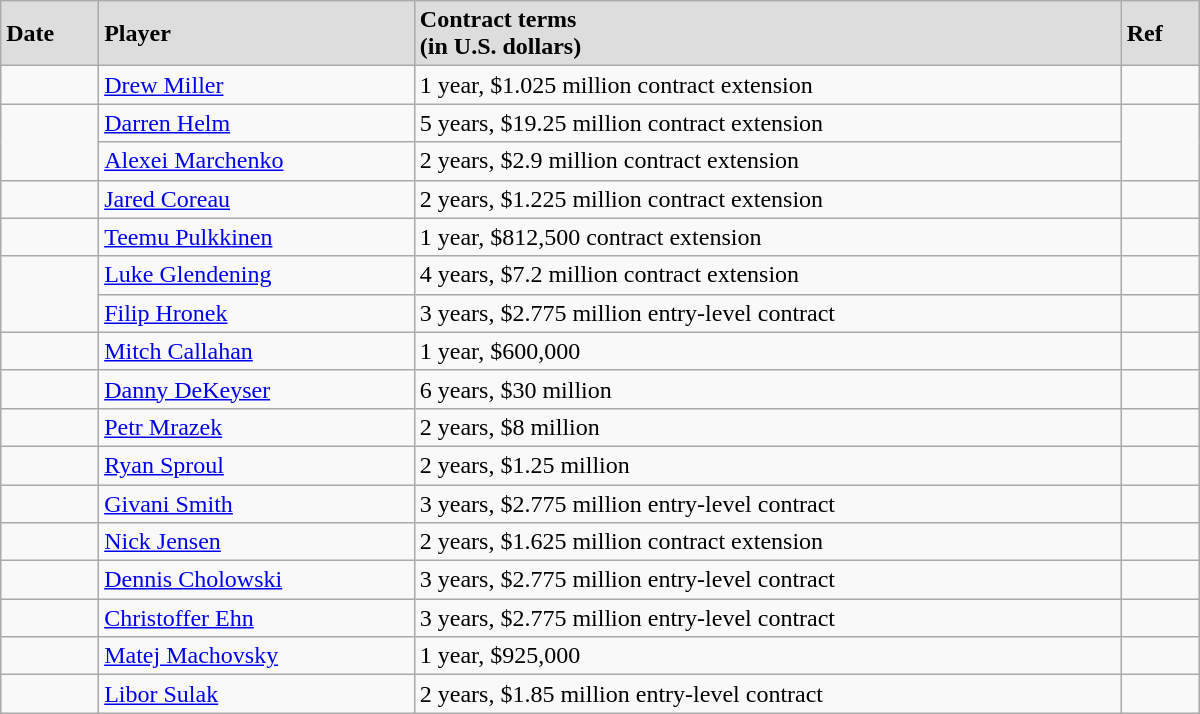<table class="wikitable" style="border-collapse: collapse; width: 50em; padding: 3;">
<tr style="background:#ddd;">
<td><strong>Date</strong></td>
<td><strong>Player</strong></td>
<td><strong>Contract terms</strong><br><strong>(in U.S. dollars)</strong></td>
<td><strong>Ref</strong></td>
</tr>
<tr>
<td></td>
<td><a href='#'>Drew Miller</a></td>
<td>1 year, $1.025 million contract extension</td>
<td></td>
</tr>
<tr>
<td rowspan="2"></td>
<td><a href='#'>Darren Helm</a></td>
<td>5 years, $19.25 million contract extension</td>
<td rowspan="2"></td>
</tr>
<tr>
<td><a href='#'>Alexei Marchenko</a></td>
<td>2 years, $2.9 million contract extension</td>
</tr>
<tr>
<td></td>
<td><a href='#'>Jared Coreau</a></td>
<td>2 years, $1.225 million contract extension</td>
<td></td>
</tr>
<tr>
<td></td>
<td><a href='#'>Teemu Pulkkinen</a></td>
<td>1 year, $812,500 contract extension</td>
<td></td>
</tr>
<tr>
<td rowspan="2"></td>
<td><a href='#'>Luke Glendening</a></td>
<td>4 years, $7.2 million contract extension</td>
<td></td>
</tr>
<tr>
<td><a href='#'>Filip Hronek</a></td>
<td>3 years, $2.775 million entry-level contract</td>
<td></td>
</tr>
<tr>
<td></td>
<td><a href='#'>Mitch Callahan</a></td>
<td>1 year, $600,000</td>
<td></td>
</tr>
<tr>
<td></td>
<td><a href='#'>Danny DeKeyser</a></td>
<td>6 years, $30 million</td>
<td></td>
</tr>
<tr>
<td></td>
<td><a href='#'>Petr Mrazek</a></td>
<td>2 years, $8 million</td>
<td></td>
</tr>
<tr>
<td></td>
<td><a href='#'>Ryan Sproul</a></td>
<td>2 years, $1.25 million</td>
<td></td>
</tr>
<tr>
<td></td>
<td><a href='#'>Givani Smith</a></td>
<td>3 years, $2.775 million entry-level contract</td>
<td></td>
</tr>
<tr>
<td></td>
<td><a href='#'>Nick Jensen</a></td>
<td>2 years, $1.625 million contract extension</td>
<td></td>
</tr>
<tr>
<td></td>
<td><a href='#'>Dennis Cholowski</a></td>
<td>3 years, $2.775 million entry-level contract</td>
<td></td>
</tr>
<tr>
<td></td>
<td><a href='#'>Christoffer Ehn</a></td>
<td>3 years, $2.775 million entry-level contract</td>
<td></td>
</tr>
<tr>
<td></td>
<td><a href='#'>Matej Machovsky</a></td>
<td>1 year, $925,000</td>
<td></td>
</tr>
<tr>
<td></td>
<td><a href='#'>Libor Sulak</a></td>
<td>2 years, $1.85 million entry-level contract</td>
<td></td>
</tr>
</table>
